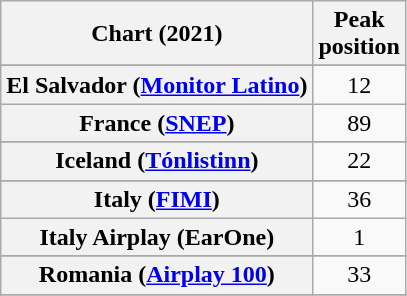<table class="wikitable sortable plainrowheaders" style="text-align:center">
<tr>
<th scope="col">Chart (2021)</th>
<th scope="col">Peak<br>position</th>
</tr>
<tr>
</tr>
<tr>
</tr>
<tr>
</tr>
<tr>
</tr>
<tr>
</tr>
<tr>
</tr>
<tr>
<th scope="row">El Salvador (<a href='#'>Monitor Latino</a>)</th>
<td>12</td>
</tr>
<tr>
<th scope="row">France (<a href='#'>SNEP</a>)</th>
<td>89</td>
</tr>
<tr>
</tr>
<tr>
</tr>
<tr>
</tr>
<tr>
</tr>
<tr>
<th scope="row">Iceland (<a href='#'>Tónlistinn</a>)</th>
<td>22</td>
</tr>
<tr>
</tr>
<tr>
<th scope="row">Italy (<a href='#'>FIMI</a>)</th>
<td>36</td>
</tr>
<tr>
<th scope="row">Italy Airplay (EarOne)</th>
<td>1</td>
</tr>
<tr>
</tr>
<tr>
</tr>
<tr>
</tr>
<tr>
</tr>
<tr>
<th scope="row">Romania (<a href='#'>Airplay 100</a>)</th>
<td>33</td>
</tr>
<tr>
</tr>
<tr>
</tr>
<tr>
</tr>
<tr>
</tr>
<tr>
</tr>
<tr>
</tr>
<tr>
</tr>
</table>
